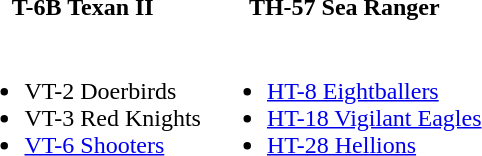<table>
<tr>
<th>T-6B Texan II</th>
<th>TH-57 Sea Ranger</th>
</tr>
<tr>
<td valign=top><br><ul><li>VT-2 Doerbirds</li><li>VT-3 Red Knights</li><li><a href='#'>VT-6 Shooters</a></li></ul></td>
<td valign=top><br><ul><li><a href='#'>HT-8 Eightballers</a></li><li><a href='#'>HT-18 Vigilant Eagles</a></li><li><a href='#'>HT-28 Hellions</a></li></ul></td>
</tr>
</table>
